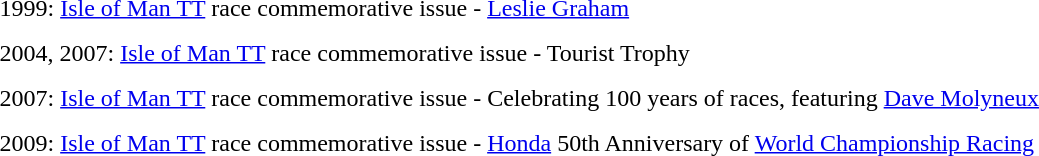<table cellspacing="10px">
<tr valign="top">
<td>1999: <a href='#'>Isle of Man TT</a> race commemorative issue - <a href='#'>Leslie Graham</a><br></td>
</tr>
<tr valign="top">
<td>2004, 2007: <a href='#'>Isle of Man TT</a> race commemorative issue - Tourist Trophy<br></td>
</tr>
<tr valign="top">
<td>2007: <a href='#'>Isle of Man TT</a> race commemorative issue - Celebrating 100 years of races, featuring <a href='#'>Dave Molyneux</a><br></td>
</tr>
<tr valign="top">
<td>2009: <a href='#'>Isle of Man TT</a> race commemorative issue - <a href='#'>Honda</a> 50th Anniversary of <a href='#'>World Championship Racing</a><br></td>
</tr>
</table>
